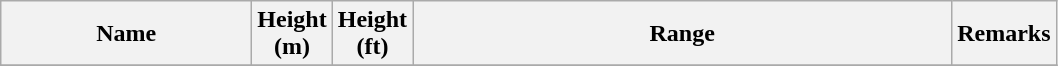<table class="wikitable sortable">
<tr>
<th style="width:10em;">Name</th>
<th>Height<br>(m)</th>
<th>Height<br>(ft)</th>
<th style="width:22em;">Range</th>
<th class="unsortable">Remarks</th>
</tr>
<tr>
</tr>
</table>
